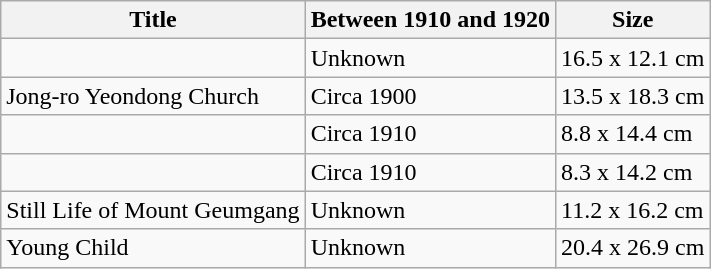<table class="wikitable">
<tr>
<th><strong>Title</strong></th>
<th>Between 1910 and 1920</th>
<th>Size</th>
</tr>
<tr>
<td></td>
<td>Unknown</td>
<td>16.5 x 12.1 cm</td>
</tr>
<tr>
<td>Jong-ro Yeondong Church</td>
<td>Circa 1900</td>
<td>13.5 x 18.3 cm</td>
</tr>
<tr>
<td></td>
<td>Circa 1910</td>
<td>8.8 x 14.4 cm</td>
</tr>
<tr>
<td></td>
<td>Circa 1910</td>
<td>8.3 x 14.2 cm</td>
</tr>
<tr>
<td>Still Life of Mount Geumgang</td>
<td>Unknown</td>
<td>11.2 x 16.2 cm</td>
</tr>
<tr>
<td>Young Child</td>
<td>Unknown</td>
<td>20.4 x 26.9 cm</td>
</tr>
</table>
